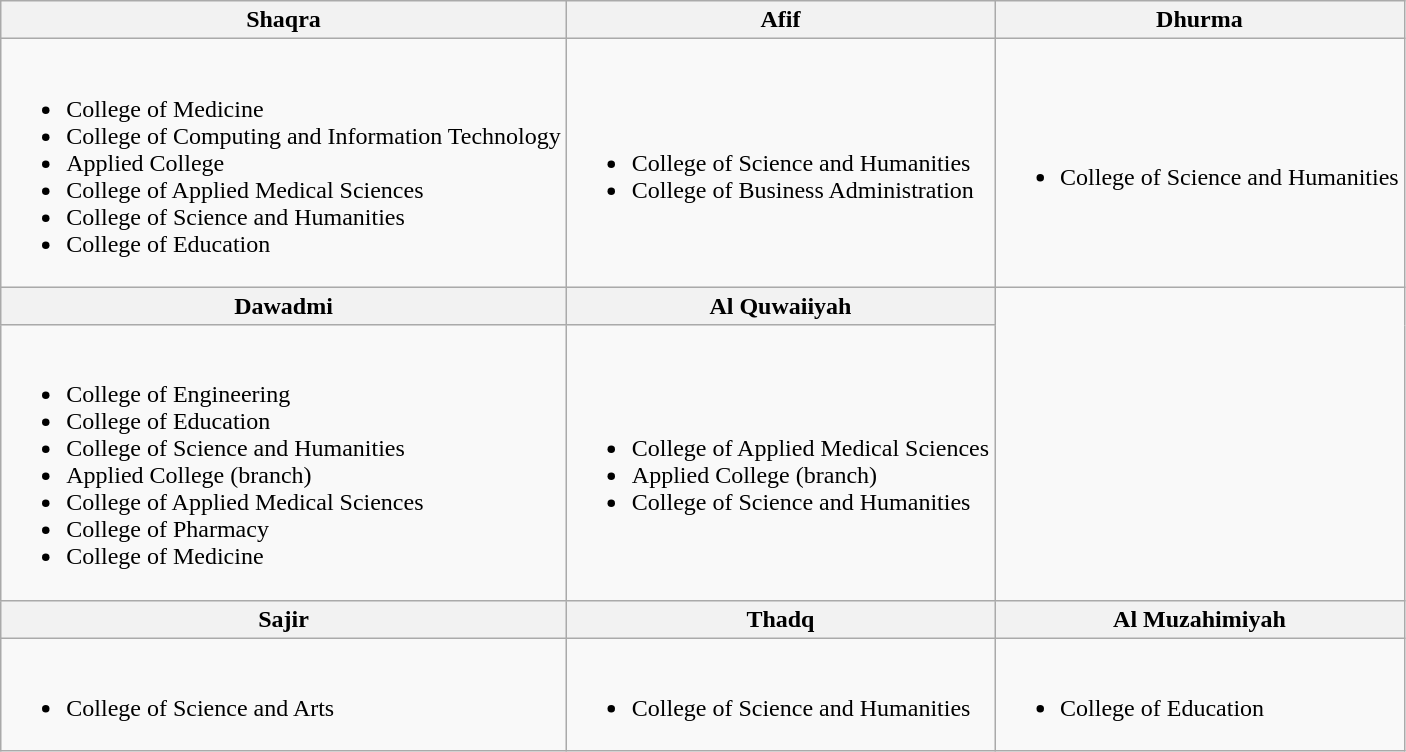<table class="wikitable">
<tr>
<th>Shaqra</th>
<th>Afif</th>
<th>Dhurma</th>
</tr>
<tr>
<td><br><ul><li>College of Medicine</li><li>College of Computing and Information Technology</li><li>Applied College</li><li>College of Applied Medical Sciences</li><li>College of Science and Humanities</li><li>College of Education</li></ul></td>
<td><br><ul><li>College of Science and Humanities</li><li>College of Business Administration</li></ul></td>
<td><br><ul><li>College of Science and Humanities</li></ul></td>
</tr>
<tr>
<th>Dawadmi</th>
<th>Al Quwaiiyah</th>
</tr>
<tr>
<td><br><ul><li>College of Engineering</li><li>College of Education</li><li>College of Science and Humanities</li><li>Applied College (branch)</li><li>College of Applied Medical Sciences</li><li>College of Pharmacy</li><li>College of Medicine</li></ul></td>
<td><br><ul><li>College of Applied Medical Sciences</li><li>Applied College (branch)</li><li>College of Science and Humanities</li></ul></td>
</tr>
<tr>
<th>Sajir</th>
<th>Thadq</th>
<th>Al Muzahimiyah</th>
</tr>
<tr>
<td><br><ul><li>College of Science and Arts</li></ul></td>
<td><br><ul><li>College of Science and Humanities</li></ul></td>
<td><br><ul><li>College of Education</li></ul></td>
</tr>
</table>
